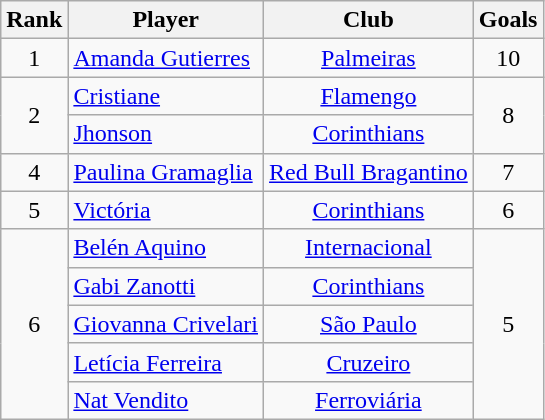<table class="wikitable" style="text-align:center">
<tr>
<th>Rank</th>
<th>Player</th>
<th>Club</th>
<th>Goals</th>
</tr>
<tr>
<td>1</td>
<td align=left> <a href='#'>Amanda Gutierres</a></td>
<td><a href='#'>Palmeiras</a></td>
<td>10</td>
</tr>
<tr>
<td rowspan=2>2</td>
<td align=left> <a href='#'>Cristiane</a></td>
<td><a href='#'>Flamengo</a></td>
<td rowspan=2>8</td>
</tr>
<tr>
<td align=left> <a href='#'>Jhonson</a></td>
<td><a href='#'>Corinthians</a></td>
</tr>
<tr>
<td>4</td>
<td align=left> <a href='#'>Paulina Gramaglia</a></td>
<td><a href='#'>Red Bull Bragantino</a></td>
<td>7</td>
</tr>
<tr>
<td>5</td>
<td align=left> <a href='#'>Victória</a></td>
<td><a href='#'>Corinthians</a></td>
<td>6</td>
</tr>
<tr>
<td rowspan=5>6</td>
<td align=left> <a href='#'>Belén Aquino</a></td>
<td><a href='#'>Internacional</a></td>
<td rowspan=5>5</td>
</tr>
<tr>
<td align=left> <a href='#'>Gabi Zanotti</a></td>
<td><a href='#'>Corinthians</a></td>
</tr>
<tr>
<td align=left> <a href='#'>Giovanna Crivelari</a></td>
<td><a href='#'>São Paulo</a></td>
</tr>
<tr>
<td align=left> <a href='#'>Letícia Ferreira</a></td>
<td><a href='#'>Cruzeiro</a></td>
</tr>
<tr>
<td align=left> <a href='#'>Nat Vendito</a></td>
<td><a href='#'>Ferroviária</a><br></td>
</tr>
</table>
